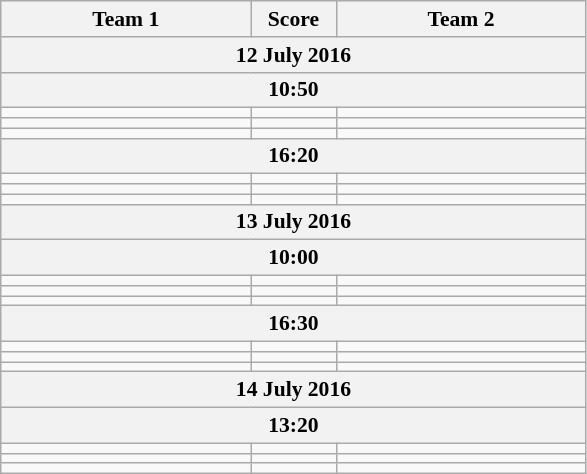<table class="wikitable" style="text-align: center; font-size:90% ">
<tr>
<th align="right" width="160">Team 1</th>
<th width="50">Score</th>
<th align="left" width="160">Team 2</th>
</tr>
<tr>
<th colspan=3>12 July 2016</th>
</tr>
<tr>
<th colspan=3>10:50</th>
</tr>
<tr>
<td align=right><strong></strong></td>
<td align=center></td>
<td align=left></td>
</tr>
<tr>
<td align=right><strong></strong></td>
<td align=center></td>
<td align=left></td>
</tr>
<tr>
<td align=right></td>
<td align=center></td>
<td align=left><strong></strong></td>
</tr>
<tr>
<th colspan=3>16:20</th>
</tr>
<tr>
<td align=right></td>
<td align=center></td>
<td align=left><strong></strong></td>
</tr>
<tr>
<td align=right></td>
<td align=center></td>
<td align=left><strong></strong></td>
</tr>
<tr>
<td align=right></td>
<td align=center></td>
<td align=left><strong></strong></td>
</tr>
<tr>
<th colspan=3>13 July 2016</th>
</tr>
<tr>
<th colspan=3>10:00</th>
</tr>
<tr>
<td align=right></td>
<td align=center></td>
<td align=left><strong></strong></td>
</tr>
<tr>
<td align=right><strong></strong></td>
<td align=center></td>
<td align=left></td>
</tr>
<tr>
<td align=right></td>
<td align=center></td>
<td align=left><strong></strong></td>
</tr>
<tr>
<th colspan=3>16:30</th>
</tr>
<tr>
<td align=right></td>
<td align=center></td>
<td align=left><strong></strong></td>
</tr>
<tr>
<td align=right><strong></strong></td>
<td align=center></td>
<td align=left></td>
</tr>
<tr>
<td align=right><strong></strong></td>
<td align=center></td>
<td align=left></td>
</tr>
<tr>
<th colspan=3>14 July 2016</th>
</tr>
<tr>
<th colspan=3>13:20</th>
</tr>
<tr>
<td align=right><strong></strong></td>
<td align=center></td>
<td align=left></td>
</tr>
<tr>
<td align=right><strong></strong></td>
<td align=center></td>
<td align=left></td>
</tr>
<tr>
<td align=right><strong></strong></td>
<td align=center></td>
<td align=left></td>
</tr>
</table>
